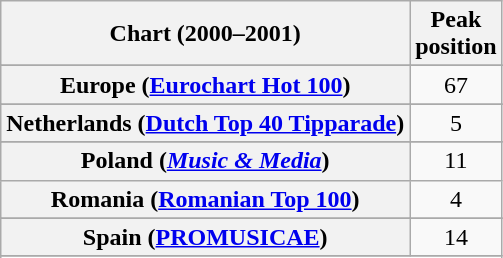<table class="wikitable sortable plainrowheaders" style="text-align:center">
<tr>
<th>Chart (2000–2001)</th>
<th>Peak<br>position</th>
</tr>
<tr>
</tr>
<tr>
</tr>
<tr>
</tr>
<tr>
<th scope="row">Europe (<a href='#'>Eurochart Hot 100</a>)</th>
<td>67</td>
</tr>
<tr>
</tr>
<tr>
</tr>
<tr>
</tr>
<tr>
</tr>
<tr>
<th scope="row">Netherlands (<a href='#'>Dutch Top 40 Tipparade</a>)</th>
<td>5</td>
</tr>
<tr>
</tr>
<tr>
</tr>
<tr>
<th scope="row">Poland (<em><a href='#'>Music & Media</a></em>)</th>
<td>11</td>
</tr>
<tr>
<th scope="row">Romania (<a href='#'>Romanian Top 100</a>)</th>
<td>4</td>
</tr>
<tr>
</tr>
<tr>
<th scope="row">Spain (<a href='#'>PROMUSICAE</a>)</th>
<td>14</td>
</tr>
<tr>
</tr>
<tr>
</tr>
<tr>
</tr>
</table>
